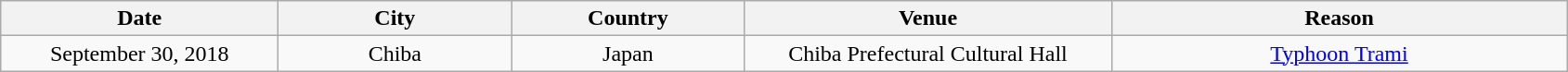<table class="wikitable" style="text-align:center;">
<tr>
<th scope="col" style="width:12em;">Date</th>
<th scope="col" style="width:10em;">City</th>
<th scope="col" style="width:10em;">Country</th>
<th scope="col" style="width:16em;">Venue</th>
<th scope="col" style="width:20em;">Reason</th>
</tr>
<tr>
<td>September 30, 2018</td>
<td>Chiba</td>
<td>Japan</td>
<td>Chiba Prefectural Cultural Hall</td>
<td rowspan="2"><a href='#'>Typhoon Trami</a></td>
</tr>
</table>
